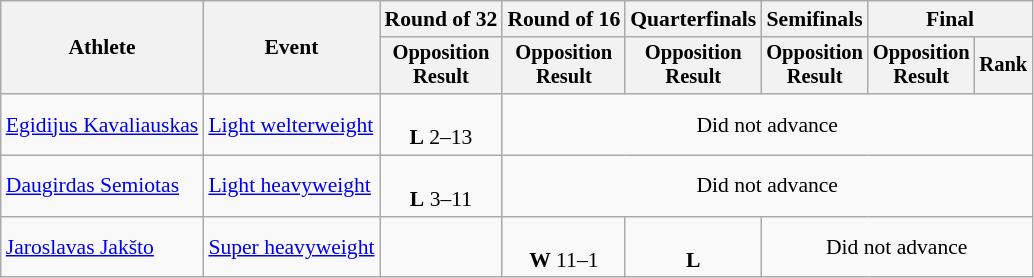<table class="wikitable" style="font-size:90%">
<tr>
<th rowspan="2">Athlete</th>
<th rowspan="2">Event</th>
<th>Round of 32</th>
<th>Round of 16</th>
<th>Quarterfinals</th>
<th>Semifinals</th>
<th colspan=2>Final</th>
</tr>
<tr style="font-size:95%">
<th>Opposition<br>Result</th>
<th>Opposition<br>Result</th>
<th>Opposition<br>Result</th>
<th>Opposition<br>Result</th>
<th>Opposition<br>Result</th>
<th>Rank</th>
</tr>
<tr align=center>
<td align=left><a href='#'>Egidijus Kavaliauskas</a></td>
<td align=left><a href='#'>Light welterweight</a></td>
<td><br><strong>L</strong> 2–13</td>
<td colspan=5>Did not advance</td>
</tr>
<tr align=center>
<td align=left><a href='#'>Daugirdas Semiotas</a></td>
<td align=left><a href='#'>Light heavyweight</a></td>
<td><br><strong>L</strong> 3–11</td>
<td colspan =5>Did not advance</td>
</tr>
<tr align=center>
<td align=left><a href='#'>Jaroslavas Jakšto</a></td>
<td align=left><a href='#'>Super heavyweight</a></td>
<td></td>
<td><br><strong>W</strong> 11–1</td>
<td><br><strong>L</strong> </td>
<td colspan=3>Did not advance</td>
</tr>
</table>
